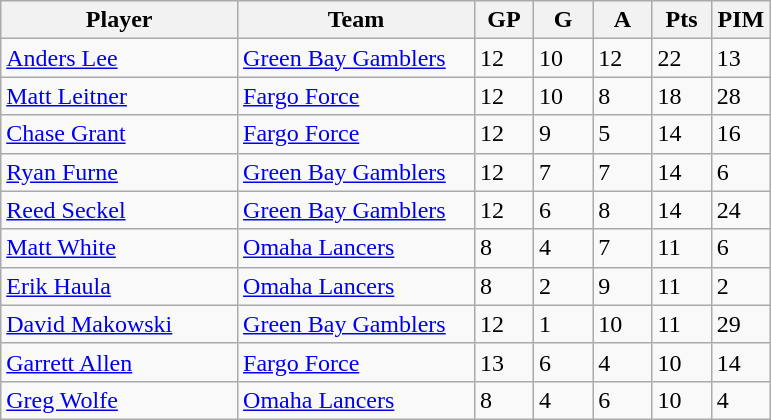<table class="wikitable">
<tr>
<th bgcolor="#DDDDFF" width="30%">Player</th>
<th bgcolor="#DDDDFF" width="30%">Team</th>
<th bgcolor="#DDDDFF" width="7.5%">GP</th>
<th bgcolor="#DDDDFF" width="7.5%">G</th>
<th bgcolor="#DDDDFF" width="7.5%">A</th>
<th bgcolor="#DDDDFF" width="7.5%">Pts</th>
<th bgcolor="#DDDDFF" width="7.5%">PIM</th>
</tr>
<tr>
<td><a href='#'>Anders Lee</a></td>
<td><a href='#'>Green Bay Gamblers</a></td>
<td>12</td>
<td>10</td>
<td>12</td>
<td>22</td>
<td>13</td>
</tr>
<tr>
<td><a href='#'>Matt Leitner</a></td>
<td><a href='#'>Fargo Force</a></td>
<td>12</td>
<td>10</td>
<td>8</td>
<td>18</td>
<td>28</td>
</tr>
<tr>
<td><a href='#'>Chase Grant</a></td>
<td><a href='#'>Fargo Force</a></td>
<td>12</td>
<td>9</td>
<td>5</td>
<td>14</td>
<td>16</td>
</tr>
<tr>
<td><a href='#'>Ryan Furne</a></td>
<td><a href='#'>Green Bay Gamblers</a></td>
<td>12</td>
<td>7</td>
<td>7</td>
<td>14</td>
<td>6</td>
</tr>
<tr>
<td><a href='#'>Reed Seckel</a></td>
<td><a href='#'>Green Bay Gamblers</a></td>
<td>12</td>
<td>6</td>
<td>8</td>
<td>14</td>
<td>24</td>
</tr>
<tr>
<td><a href='#'>Matt White</a></td>
<td><a href='#'>Omaha Lancers</a></td>
<td>8</td>
<td>4</td>
<td>7</td>
<td>11</td>
<td>6</td>
</tr>
<tr>
<td><a href='#'>Erik Haula</a></td>
<td><a href='#'>Omaha Lancers</a></td>
<td>8</td>
<td>2</td>
<td>9</td>
<td>11</td>
<td>2</td>
</tr>
<tr>
<td><a href='#'>David Makowski</a></td>
<td><a href='#'>Green Bay Gamblers</a></td>
<td>12</td>
<td>1</td>
<td>10</td>
<td>11</td>
<td>29</td>
</tr>
<tr>
<td><a href='#'>Garrett Allen</a></td>
<td><a href='#'>Fargo Force</a></td>
<td>13</td>
<td>6</td>
<td>4</td>
<td>10</td>
<td>14</td>
</tr>
<tr>
<td><a href='#'>Greg Wolfe</a></td>
<td><a href='#'>Omaha Lancers</a></td>
<td>8</td>
<td>4</td>
<td>6</td>
<td>10</td>
<td>4</td>
</tr>
</table>
